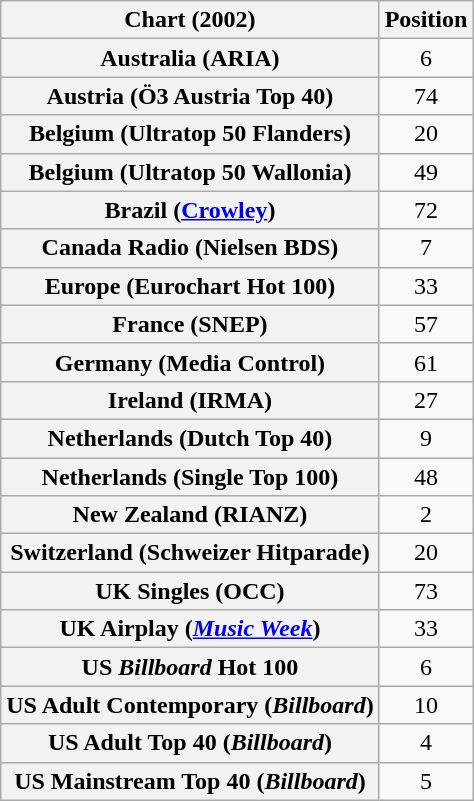<table class="wikitable sortable plainrowheaders" style="text-align:center">
<tr>
<th>Chart (2002)</th>
<th>Position</th>
</tr>
<tr>
<th scope="row">Australia (ARIA)</th>
<td>6</td>
</tr>
<tr>
<th scope="row">Austria (Ö3 Austria Top 40)</th>
<td>74</td>
</tr>
<tr>
<th scope="row">Belgium (Ultratop 50 Flanders)</th>
<td>20</td>
</tr>
<tr>
<th scope="row">Belgium (Ultratop 50 Wallonia)</th>
<td>49</td>
</tr>
<tr>
<th scope="row">Brazil (<a href='#'>Crowley</a>)</th>
<td>72</td>
</tr>
<tr>
<th scope="row">Canada Radio (Nielsen BDS)</th>
<td>7</td>
</tr>
<tr>
<th scope="row">Europe (Eurochart Hot 100)</th>
<td>33</td>
</tr>
<tr>
<th scope="row">France (SNEP)</th>
<td>57</td>
</tr>
<tr>
<th scope="row">Germany (Media Control)</th>
<td>61</td>
</tr>
<tr>
<th scope="row">Ireland (IRMA)</th>
<td>27</td>
</tr>
<tr>
<th scope="row">Netherlands (Dutch Top 40)</th>
<td>9</td>
</tr>
<tr>
<th scope="row">Netherlands (Single Top 100)</th>
<td>48</td>
</tr>
<tr>
<th scope="row">New Zealand (RIANZ)</th>
<td>2</td>
</tr>
<tr>
<th scope="row">Switzerland (Schweizer Hitparade)</th>
<td>20</td>
</tr>
<tr>
<th scope="row">UK Singles (OCC)</th>
<td>73</td>
</tr>
<tr>
<th scope="row">UK Airplay (<em><a href='#'>Music Week</a></em>)</th>
<td>33</td>
</tr>
<tr>
<th scope="row">US <em>Billboard</em> Hot 100</th>
<td>6</td>
</tr>
<tr>
<th scope="row">US Adult Contemporary (<em>Billboard</em>)</th>
<td>10</td>
</tr>
<tr>
<th scope="row">US Adult Top 40 (<em>Billboard</em>)</th>
<td>4</td>
</tr>
<tr>
<th scope="row">US Mainstream Top 40 (<em>Billboard</em>)</th>
<td>5</td>
</tr>
</table>
